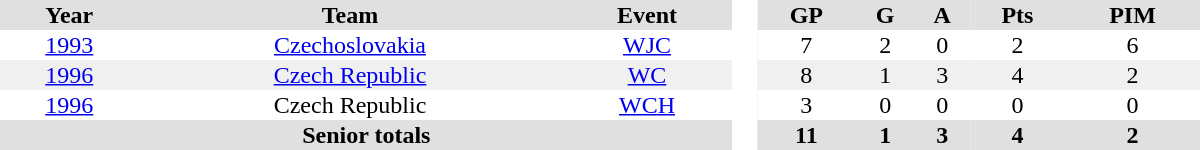<table border="0" cellpadding="1" cellspacing="0" style="text-align:center; width:50em">
<tr ALIGN="center" bgcolor="#e0e0e0">
<th>Year</th>
<th>Team</th>
<th>Event</th>
<th rowspan="99" bgcolor="#ffffff"> </th>
<th>GP</th>
<th>G</th>
<th>A</th>
<th>Pts</th>
<th>PIM</th>
</tr>
<tr>
<td><a href='#'>1993</a></td>
<td><a href='#'>Czechoslovakia</a></td>
<td><a href='#'>WJC</a></td>
<td>7</td>
<td>2</td>
<td>0</td>
<td>2</td>
<td>6</td>
</tr>
<tr bgcolor="#f0f0f0">
<td><a href='#'>1996</a></td>
<td><a href='#'>Czech Republic</a></td>
<td><a href='#'>WC</a></td>
<td>8</td>
<td>1</td>
<td>3</td>
<td>4</td>
<td>2</td>
</tr>
<tr>
<td><a href='#'>1996</a></td>
<td>Czech Republic</td>
<td><a href='#'>WCH</a></td>
<td>3</td>
<td>0</td>
<td>0</td>
<td>0</td>
<td>0</td>
</tr>
<tr bgcolor="#e0e0e0">
<th colspan="3">Senior totals</th>
<th>11</th>
<th>1</th>
<th>3</th>
<th>4</th>
<th>2</th>
</tr>
</table>
